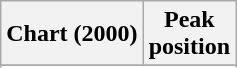<table class="wikitable sortable plainrowheaders" style="text-align:center">
<tr>
<th>Chart (2000)</th>
<th>Peak<br>position</th>
</tr>
<tr>
</tr>
<tr>
</tr>
<tr>
</tr>
</table>
